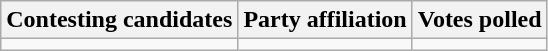<table class="wikitable sortable">
<tr>
<th>Contesting candidates</th>
<th>Party affiliation</th>
<th>Votes polled</th>
</tr>
<tr>
<td></td>
<td></td>
<td></td>
</tr>
</table>
